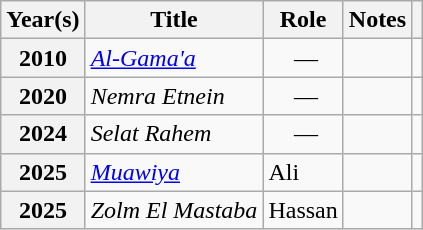<table class="wikitable plainrowheaders sortable"  style=font-size:100%>
<tr>
<th scope="col">Year(s)</th>
<th scope="col">Title</th>
<th scope="col" class="unsortable">Role</th>
<th scope="col" class="unsortable">Notes</th>
<th scope="col" class="unsortable"></th>
</tr>
<tr>
<th scope="row">2010</th>
<td><em><a href='#'>Al-Gama'a</a></em></td>
<td align="center"> —</td>
<td></td>
<td style="text-align:center;"></td>
</tr>
<tr>
<th scope="row">2020</th>
<td><em>Nemra Etnein </em></td>
<td align="center"> —</td>
<td></td>
<td style="text-align:center;"></td>
</tr>
<tr>
<th scope="row">2024</th>
<td><em>Selat Rahem</em></td>
<td align="center"> —</td>
<td></td>
<td style="text-align:center;"></td>
</tr>
<tr>
<th scope="row">2025</th>
<td><em><a href='#'>Muawiya</a></em></td>
<td>Ali</td>
<td></td>
<td style="text-align:center;"></td>
</tr>
<tr>
<th scope="row">2025</th>
<td><em>Zolm El Mastaba</em></td>
<td>Hassan</td>
<td></td>
<td style="text-align:center;"></td>
</tr>
</table>
